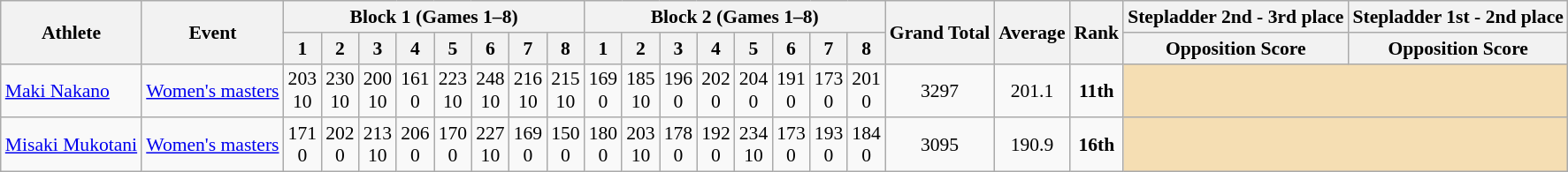<table class="wikitable" border="1" style="font-size:90%">
<tr>
<th rowspan=2>Athlete</th>
<th rowspan=2>Event</th>
<th colspan=8>Block 1 (Games 1–8)</th>
<th colspan=8>Block 2 (Games 1–8)</th>
<th rowspan=2>Grand Total</th>
<th rowspan=2>Average</th>
<th rowspan=2>Rank</th>
<th>Stepladder 2nd - 3rd place</th>
<th>Stepladder 1st - 2nd place</th>
</tr>
<tr>
<th>1</th>
<th>2</th>
<th>3</th>
<th>4</th>
<th>5</th>
<th>6</th>
<th>7</th>
<th>8</th>
<th>1</th>
<th>2</th>
<th>3</th>
<th>4</th>
<th>5</th>
<th>6</th>
<th>7</th>
<th>8</th>
<th>Opposition Score</th>
<th>Opposition Score</th>
</tr>
<tr>
<td><a href='#'>Maki Nakano</a></td>
<td><a href='#'>Women's masters</a></td>
<td align=center>203<br>10</td>
<td align=center>230<br>10</td>
<td align=center>200<br>10</td>
<td align=center>161<br>0</td>
<td align=center>223<br>10</td>
<td align=center>248<br>10</td>
<td align=center>216<br>10</td>
<td align=center>215<br>10</td>
<td align=center>169<br>0</td>
<td align=center>185<br>10</td>
<td align=center>196<br>0</td>
<td align=center>202<br>0</td>
<td align=center>204<br>0</td>
<td align=center>191<br>0</td>
<td align=center>173<br>0</td>
<td align=center>201<br>0</td>
<td align=center>3297</td>
<td align=center>201.1</td>
<td align=center><strong>11th</strong></td>
<td align="center" bgcolor=wheat colspan=2></td>
</tr>
<tr>
<td><a href='#'>Misaki Mukotani</a></td>
<td><a href='#'>Women's masters</a></td>
<td align=center>171<br>0</td>
<td align=center>202<br>0</td>
<td align=center>213<br>10</td>
<td align=center>206<br>0</td>
<td align=center>170<br>0</td>
<td align=center>227<br>10</td>
<td align=center>169<br>0</td>
<td align=center>150<br>0</td>
<td align=center>180<br>0</td>
<td align=center>203<br>10</td>
<td align=center>178<br>0</td>
<td align=center>192<br>0</td>
<td align=center>234<br>10</td>
<td align=center>173<br>0</td>
<td align=center>193<br>0</td>
<td align=center>184<br>0</td>
<td align=center>3095</td>
<td align=center>190.9</td>
<td align=center><strong>16th</strong></td>
<td align="center" bgcolor=wheat colspan=2></td>
</tr>
</table>
